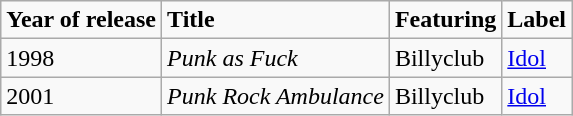<table class="wikitable">
<tr>
<td><strong>Year of release</strong></td>
<td><strong>Title</strong></td>
<td><strong>Featuring</strong></td>
<td><strong>Label</strong></td>
</tr>
<tr>
<td>1998</td>
<td><em>Punk as Fuck</em></td>
<td>Billyclub</td>
<td><a href='#'>Idol</a></td>
</tr>
<tr>
<td>2001</td>
<td><em>Punk Rock Ambulance</em></td>
<td>Billyclub</td>
<td><a href='#'>Idol</a></td>
</tr>
</table>
